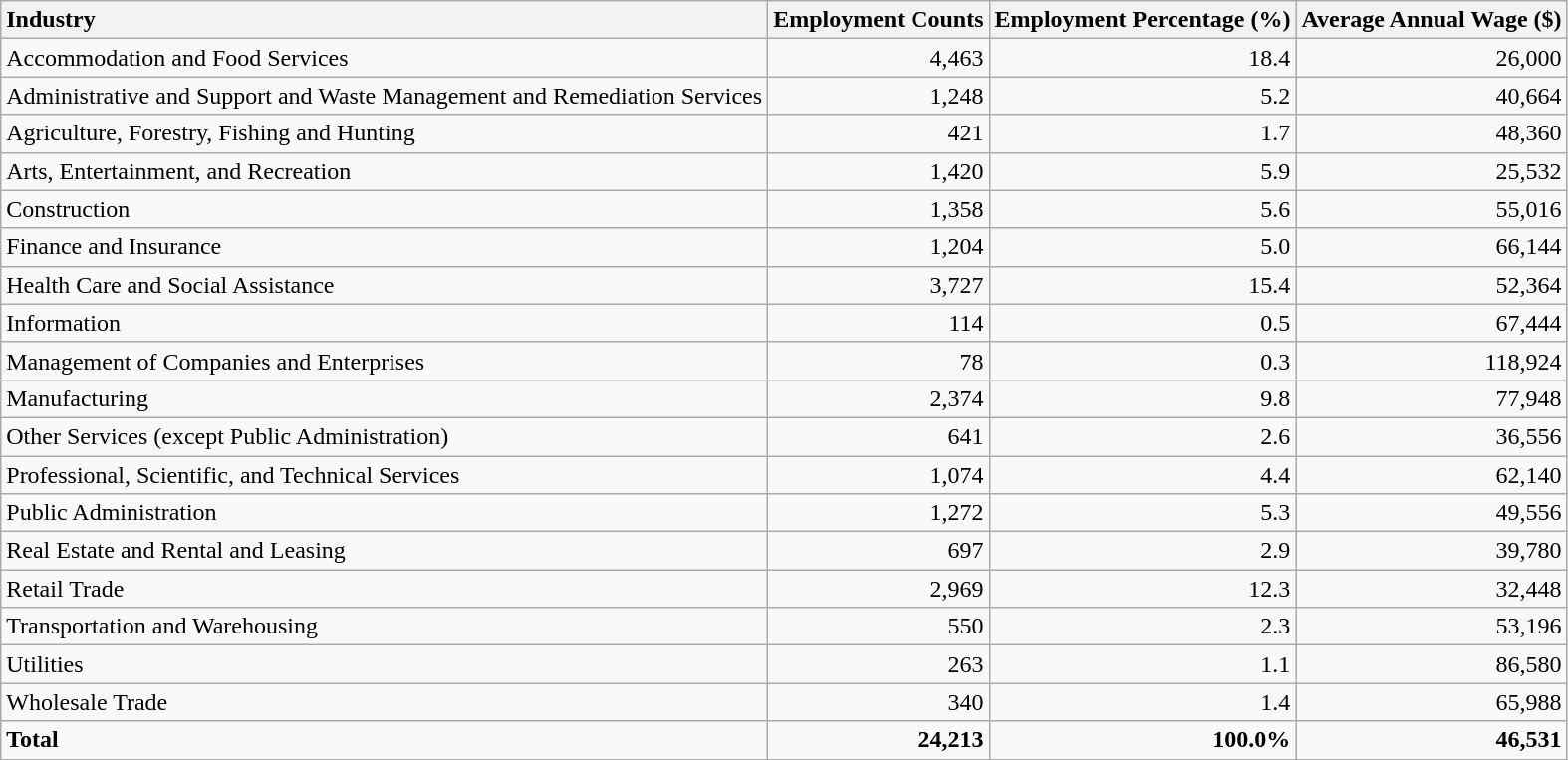<table class="wikitable sortable">
<tr>
<th style="text-align:left;">Industry</th>
<th style="text-align:right;">Employment Counts</th>
<th style="text-align:right;">Employment Percentage (%)</th>
<th style="text-align:right;">Average Annual Wage ($)</th>
</tr>
<tr>
<td style="text-align:left;">Accommodation and Food Services</td>
<td style="text-align:right;">4,463</td>
<td style="text-align:right;">18.4</td>
<td style="text-align:right;">26,000</td>
</tr>
<tr>
<td style="text-align:left;">Administrative and Support and Waste Management and Remediation Services</td>
<td style="text-align:right;">1,248</td>
<td style="text-align:right;">5.2</td>
<td style="text-align:right;">40,664</td>
</tr>
<tr>
<td style="text-align:left;">Agriculture, Forestry, Fishing and Hunting</td>
<td style="text-align:right;">421</td>
<td style="text-align:right;">1.7</td>
<td style="text-align:right;">48,360</td>
</tr>
<tr>
<td style="text-align:left;">Arts, Entertainment, and Recreation</td>
<td style="text-align:right;">1,420</td>
<td style="text-align:right;">5.9</td>
<td style="text-align:right;">25,532</td>
</tr>
<tr>
<td style="text-align:left;">Construction</td>
<td style="text-align:right;">1,358</td>
<td style="text-align:right;">5.6</td>
<td style="text-align:right;">55,016</td>
</tr>
<tr>
<td style="text-align:left;">Finance and Insurance</td>
<td style="text-align:right;">1,204</td>
<td style="text-align:right;">5.0</td>
<td style="text-align:right;">66,144</td>
</tr>
<tr>
<td style="text-align:left;">Health Care and Social Assistance</td>
<td style="text-align:right;">3,727</td>
<td style="text-align:right;">15.4</td>
<td style="text-align:right;">52,364</td>
</tr>
<tr>
<td style="text-align:left;">Information</td>
<td style="text-align:right;">114</td>
<td style="text-align:right;">0.5</td>
<td style="text-align:right;">67,444</td>
</tr>
<tr>
<td style="text-align:left;">Management of Companies and Enterprises</td>
<td style="text-align:right;">78</td>
<td style="text-align:right;">0.3</td>
<td style="text-align:right;">118,924</td>
</tr>
<tr>
<td style="text-align:left;">Manufacturing</td>
<td style="text-align:right;">2,374</td>
<td style="text-align:right;">9.8</td>
<td style="text-align:right;">77,948</td>
</tr>
<tr>
<td style="text-align:left;">Other Services (except Public Administration)</td>
<td style="text-align:right;">641</td>
<td style="text-align:right;">2.6</td>
<td style="text-align:right;">36,556</td>
</tr>
<tr>
<td style="text-align:left;">Professional, Scientific, and Technical Services</td>
<td style="text-align:right;">1,074</td>
<td style="text-align:right;">4.4</td>
<td style="text-align:right;">62,140</td>
</tr>
<tr>
<td style="text-align:left;">Public Administration</td>
<td style="text-align:right;">1,272</td>
<td style="text-align:right;">5.3</td>
<td style="text-align:right;">49,556</td>
</tr>
<tr>
<td style="text-align:left;">Real Estate and Rental and Leasing</td>
<td style="text-align:right;">697</td>
<td style="text-align:right;">2.9</td>
<td style="text-align:right;">39,780</td>
</tr>
<tr>
<td style="text-align:left;">Retail Trade</td>
<td style="text-align:right;">2,969</td>
<td style="text-align:right;">12.3</td>
<td style="text-align:right;">32,448</td>
</tr>
<tr>
<td style="text-align:left;">Transportation and Warehousing</td>
<td style="text-align:right;">550</td>
<td style="text-align:right;">2.3</td>
<td style="text-align:right;">53,196</td>
</tr>
<tr>
<td style="text-align:left;">Utilities</td>
<td style="text-align:right;">263</td>
<td style="text-align:right;">1.1</td>
<td style="text-align:right;">86,580</td>
</tr>
<tr>
<td style="text-align:left;">Wholesale Trade</td>
<td style="text-align:right;">340</td>
<td style="text-align:right;">1.4</td>
<td style="text-align:right;">65,988</td>
</tr>
<tr>
<td style="text-align:left; font-weight:bold;"><strong>Total</strong></td>
<td style="text-align:right; font-weight:bold;"><strong>24,213</strong></td>
<td style="text-align:right; font-weight:bold;"><strong>100.0%</strong></td>
<td style="text-align:right; font-weight:bold;"><strong>46,531</strong></td>
</tr>
</table>
